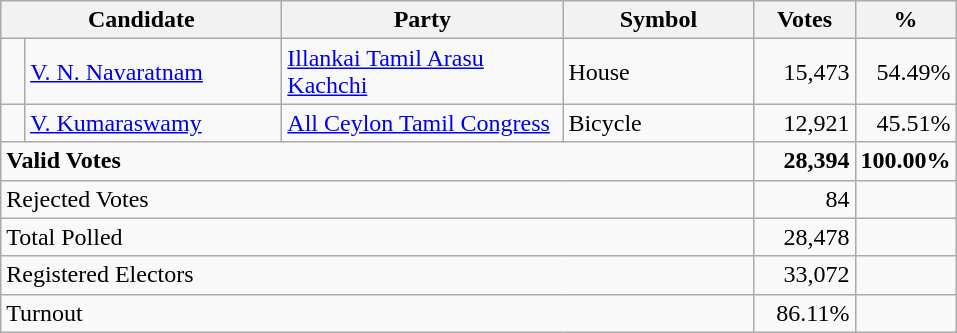<table class="wikitable" border="1" style="text-align:right;">
<tr>
<th align=left colspan=2 width="180">Candidate</th>
<th align=left width="180">Party</th>
<th align=left width="120">Symbol</th>
<th align=left width="60">Votes</th>
<th align=left width="60">%</th>
</tr>
<tr>
<td bgcolor=> </td>
<td align=left><a href='#'>V. N. Navaratnam</a></td>
<td align=left><a href='#'>Illankai Tamil Arasu Kachchi</a></td>
<td align=left>House</td>
<td>15,473</td>
<td>54.49%</td>
</tr>
<tr>
<td bgcolor=> </td>
<td align=left><a href='#'>V. Kumaraswamy</a></td>
<td align=left><a href='#'>All Ceylon Tamil Congress</a></td>
<td align=left>Bicycle</td>
<td>12,921</td>
<td>45.51%</td>
</tr>
<tr>
<td align=left colspan=4><strong>Valid Votes</strong></td>
<td><strong>28,394</strong></td>
<td><strong>100.00%</strong></td>
</tr>
<tr>
<td align=left colspan=4>Rejected Votes</td>
<td>84</td>
<td></td>
</tr>
<tr>
<td align=left colspan=4>Total Polled</td>
<td>28,478</td>
<td></td>
</tr>
<tr>
<td align=left colspan=4>Registered Electors</td>
<td>33,072</td>
<td></td>
</tr>
<tr>
<td align=left colspan=4>Turnout</td>
<td>86.11%</td>
</tr>
</table>
